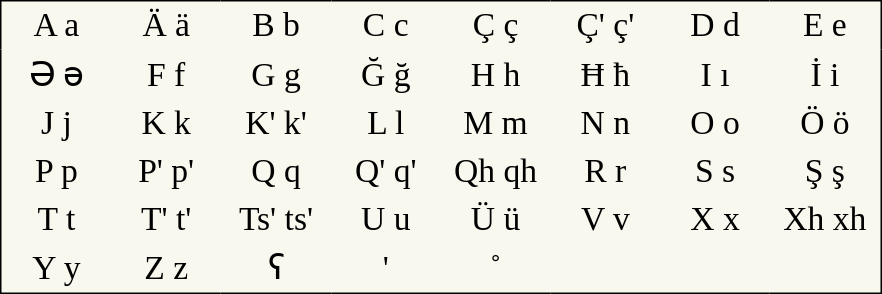<table style="font-family:Arial Unicode MS; font-size:1.4em; border-color:#000; border-width:1px; border-style:solid; border-collapse:collapse; background:#f8f8ef;">
<tr>
<td style="width:3em; text-align:center; padding: 3px;">A a</td>
<td style="width:3em; text-align:center; padding: 3px;">Ä ä</td>
<td style="width:3em; text-align:center; padding: 3px;">B b</td>
<td style="width:3em; text-align:center; padding: 3px;">C c</td>
<td style="width:3em; text-align:center; padding: 3px;">Ç ç</td>
<td style="width:3em; text-align:center; padding: 3px;">Ç' ç'</td>
<td style="width:3em; text-align:center; padding: 3px;">D d</td>
<td style="width:3em; text-align:center; padding: 3px;">E e</td>
</tr>
<tr style="text-align:center;">
<td style="width:3em; padding: 3px;">Ә ә</td>
<td style="width:3em; padding: 3px;">F f</td>
<td style="width:3em; padding: 3px;">G g</td>
<td style="width:3em; padding: 3px;">Ğ ğ</td>
<td style="width:3em; padding: 3px;">H h</td>
<td style="width:3em; padding: 3px;">Ħ ħ</td>
<td style="width:3em; padding: 3px;">I ı</td>
<td style="width:3em; padding: 3px;">İ i</td>
</tr>
<tr style="text-align:center;">
<td style="width:3em; padding: 3px;">J j</td>
<td style="width:3em; padding: 3px;">K k</td>
<td style="width:3em; padding: 3px;">K' k'</td>
<td style="width:3em; padding: 3px;">L l</td>
<td style="width:3em; padding: 3px;">M m</td>
<td style="width:3em; padding: 3px;">N n</td>
<td style="width:3em; padding: 3px;">O o</td>
<td style="width:3em; padding: 3px;">Ö ö</td>
</tr>
<tr style="text-align:center;">
<td style="width:3em; padding: 3px;">P p</td>
<td style="width:3em; padding: 3px;">P' p'</td>
<td style="width:3em; padding: 3px;">Q q</td>
<td style="width:3em; padding: 3px;">Q' q'</td>
<td style="width:3em; padding: 3px;">Qh qh</td>
<td style="width:3em; padding: 3px;">R r</td>
<td style="width:3em; padding: 3px;">S s</td>
<td style="width:3em; padding: 3px;">Ş ş</td>
</tr>
<tr style="text-align:center;">
<td style="width:3em; padding: 3px;">T t</td>
<td style="width:3em; padding: 3px;">T' t'</td>
<td style="width:3em; padding: 3px;">Ts' ts'</td>
<td style="width:3em; padding: 3px;">U u</td>
<td style="width:3em; padding: 3px;">Ü ü</td>
<td style="width:3em; padding: 3px;">V v</td>
<td style="width:3em; padding: 3px;">X x</td>
<td style="width:3em; padding: 3px;">Xh xh</td>
</tr>
<tr style="text-align:center;">
<td style="width:3em; padding: 3px;">Y y</td>
<td style="width:3em; padding: 3px;">Z z</td>
<td style="width:3em; padding: 3px;">ʕ</td>
<td style="width:3em; padding: 3px;">'</td>
<td style="width:3em; padding: 3px;">˚</td>
<td style="width:3em; padding: 3px;"></td>
<td style="width:3em; padding: 3px;"></td>
<td style="width:3em; padding: 3px;"></td>
</tr>
</table>
